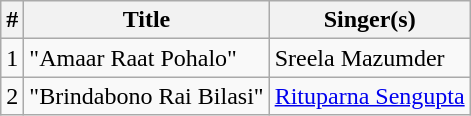<table class="wikitable sortable">
<tr>
<th>#</th>
<th>Title</th>
<th>Singer(s)</th>
</tr>
<tr>
<td>1</td>
<td>"Amaar Raat Pohalo"</td>
<td>Sreela Mazumder</td>
</tr>
<tr>
<td>2</td>
<td>"Brindabono Rai Bilasi"</td>
<td><a href='#'>Rituparna Sengupta</a></td>
</tr>
</table>
